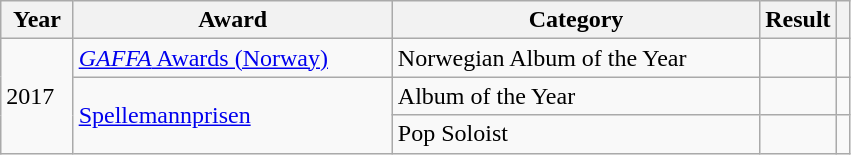<table class="wikitable sortable plainrowheaders">
<tr>
<th scope="col">Year</th>
<th scope="col">Award</th>
<th scope="col">Category</th>
<th scope="col" width=9%>Result</th>
<th scope="col" class="unsortable"></th>
</tr>
<tr>
<td rowspan="3">2017</td>
<td><a href='#'><em>GAFFA</em> Awards (Norway)</a></td>
<td>Norwegian Album of the Year</td>
<td></td>
<td style="text-align:center;"></td>
</tr>
<tr>
<td rowspan="2"><a href='#'>Spellemannprisen</a></td>
<td>Album of the Year</td>
<td></td>
<td style="text-align:center;"></td>
</tr>
<tr>
<td>Pop Soloist</td>
<td></td>
<td style="text-align:center;"></td>
</tr>
</table>
